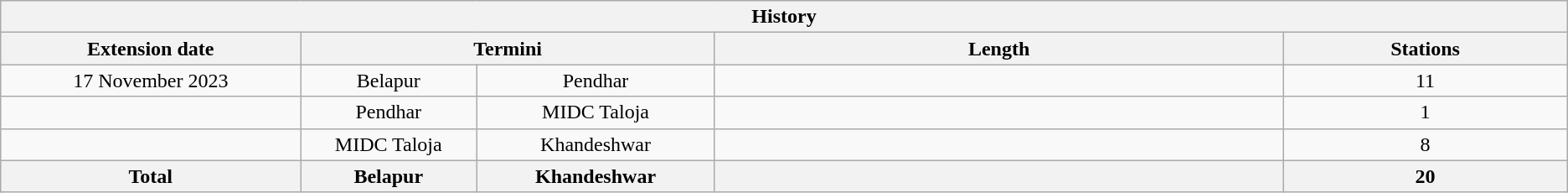<table class="wikitable" style="text-align: center;">
<tr>
<th colspan="5"><span><strong>History</strong></span></th>
</tr>
<tr>
<th width="5%">Extension date</th>
<th width="5%"  colspan="2">Termini</th>
<th width="10%">Length</th>
<th width="5%">Stations</th>
</tr>
<tr>
<td>17 November 2023</td>
<td>Belapur</td>
<td>Pendhar</td>
<td></td>
<td>11</td>
</tr>
<tr>
<td></td>
<td>Pendhar</td>
<td>MIDC Taloja</td>
<td></td>
<td>1</td>
</tr>
<tr>
<td></td>
<td>MIDC Taloja</td>
<td>Khandeshwar</td>
<td></td>
<td>8</td>
</tr>
<tr>
<th>Total</th>
<th>Belapur</th>
<th>Khandeshwar</th>
<th></th>
<th>20</th>
</tr>
</table>
